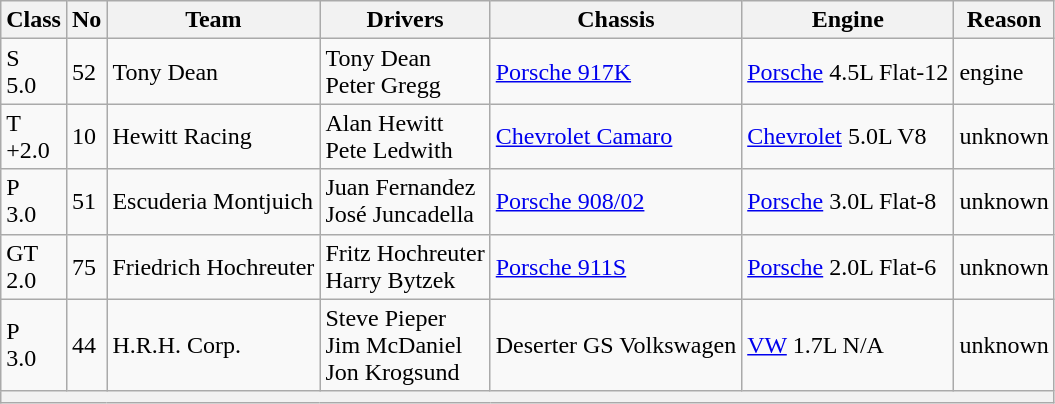<table class="wikitable">
<tr>
<th>Class</th>
<th>No</th>
<th>Team</th>
<th>Drivers</th>
<th>Chassis</th>
<th>Engine</th>
<th>Reason</th>
</tr>
<tr>
<td>S<br>5.0</td>
<td>52</td>
<td> Tony Dean</td>
<td> Tony Dean<br> Peter Gregg</td>
<td><a href='#'>Porsche 917K</a></td>
<td><a href='#'>Porsche</a> 4.5L Flat-12</td>
<td>engine</td>
</tr>
<tr>
<td>T<br>+2.0</td>
<td>10</td>
<td> Hewitt Racing</td>
<td> Alan Hewitt<br> Pete Ledwith</td>
<td><a href='#'>Chevrolet Camaro</a></td>
<td><a href='#'>Chevrolet</a> 5.0L V8</td>
<td>unknown</td>
</tr>
<tr>
<td>P<br>3.0</td>
<td>51</td>
<td> Escuderia Montjuich</td>
<td> Juan Fernandez<br> José Juncadella</td>
<td><a href='#'>Porsche 908/02</a></td>
<td><a href='#'>Porsche</a> 3.0L Flat-8</td>
<td>unknown</td>
</tr>
<tr>
<td>GT<br>2.0</td>
<td>75</td>
<td> Friedrich Hochreuter</td>
<td> Fritz Hochreuter<br> Harry Bytzek</td>
<td><a href='#'>Porsche 911S</a></td>
<td><a href='#'>Porsche</a> 2.0L Flat-6</td>
<td>unknown</td>
</tr>
<tr>
<td>P<br>3.0</td>
<td>44</td>
<td> H.R.H. Corp.</td>
<td> Steve Pieper<br> Jim McDaniel<br> Jon Krogsund</td>
<td>Deserter GS Volkswagen</td>
<td><a href='#'>VW</a> 1.7L N/A</td>
<td>unknown</td>
</tr>
<tr>
<th colspan="7"></th>
</tr>
</table>
